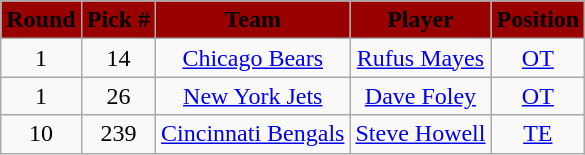<table class="wikitable" style="text-align:center">
<tr style="background:#900;">
<td><strong><span>Round</span></strong></td>
<td><strong><span>Pick #</span></strong></td>
<td><strong><span>Team</span></strong></td>
<td><strong><span>Player</span></strong></td>
<td><strong><span>Position</span></strong></td>
</tr>
<tr>
<td>1</td>
<td align=center>14</td>
<td><a href='#'>Chicago Bears</a></td>
<td><a href='#'>Rufus Mayes</a></td>
<td><a href='#'>OT</a></td>
</tr>
<tr>
<td>1</td>
<td align=center>26</td>
<td><a href='#'>New York Jets</a></td>
<td><a href='#'>Dave Foley</a></td>
<td><a href='#'>OT</a></td>
</tr>
<tr>
<td>10</td>
<td align=center>239</td>
<td><a href='#'>Cincinnati Bengals</a></td>
<td><a href='#'>Steve Howell</a></td>
<td><a href='#'>TE</a></td>
</tr>
</table>
